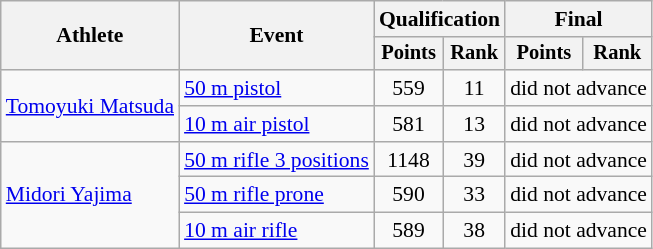<table class="wikitable" style="font-size:90%">
<tr>
<th rowspan="2">Athlete</th>
<th rowspan="2">Event</th>
<th colspan=2>Qualification</th>
<th colspan=2>Final</th>
</tr>
<tr style="font-size:95%">
<th>Points</th>
<th>Rank</th>
<th>Points</th>
<th>Rank</th>
</tr>
<tr align=center>
<td align=left rowspan=2><a href='#'>Tomoyuki Matsuda</a></td>
<td align=left><a href='#'>50 m pistol</a></td>
<td>559</td>
<td>11</td>
<td colspan="2">did not advance</td>
</tr>
<tr align=center>
<td align=left><a href='#'>10 m air pistol</a></td>
<td>581</td>
<td>13</td>
<td colspan=2>did not advance</td>
</tr>
<tr align=center>
<td align=left rowspan=3><a href='#'>Midori Yajima</a></td>
<td align=left><a href='#'>50 m rifle 3 positions</a></td>
<td>1148</td>
<td>39</td>
<td colspan=2>did not advance</td>
</tr>
<tr align=center>
<td align=left><a href='#'>50 m rifle prone</a></td>
<td>590</td>
<td>33</td>
<td colspan=2>did not advance</td>
</tr>
<tr align=center>
<td align=left><a href='#'>10 m air rifle</a></td>
<td>589</td>
<td>38</td>
<td colspan=2>did not advance</td>
</tr>
</table>
